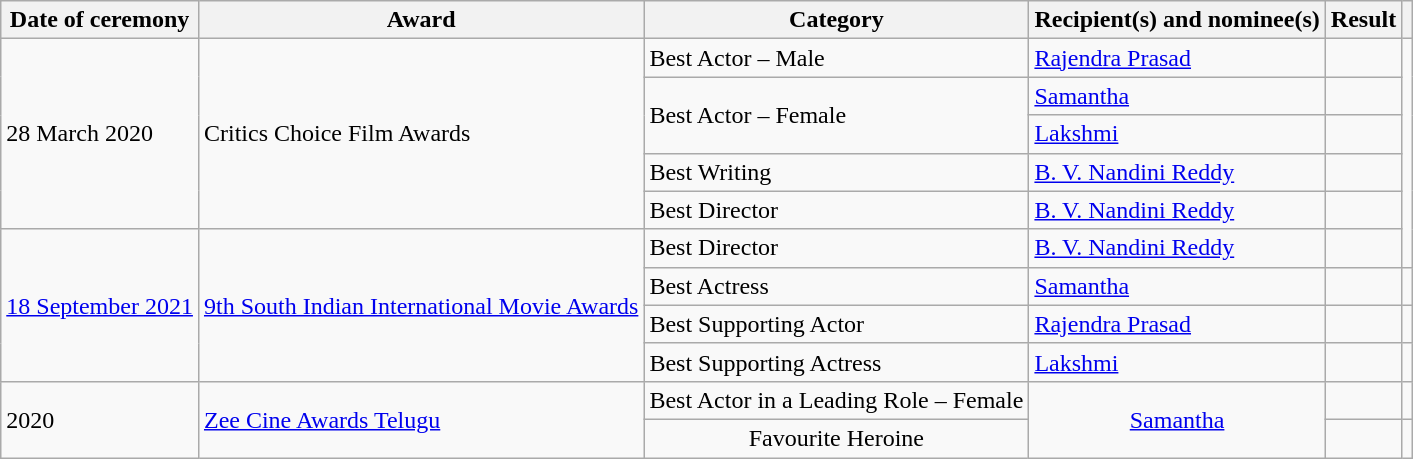<table class="wikitable sortable">
<tr>
<th>Date of ceremony</th>
<th>Award</th>
<th>Category</th>
<th>Recipient(s) and nominee(s)</th>
<th>Result</th>
<th></th>
</tr>
<tr>
<td rowspan="5">28 March 2020</td>
<td rowspan="5">Critics Choice Film Awards</td>
<td>Best Actor – Male</td>
<td><a href='#'>Rajendra Prasad</a></td>
<td></td>
<td rowspan="6"></td>
</tr>
<tr>
<td rowspan="2">Best Actor – Female</td>
<td><a href='#'>Samantha</a></td>
<td></td>
</tr>
<tr>
<td><a href='#'>Lakshmi</a></td>
<td></td>
</tr>
<tr>
<td>Best Writing</td>
<td><a href='#'>B. V. Nandini Reddy</a></td>
<td></td>
</tr>
<tr>
<td>Best Director</td>
<td><a href='#'>B. V. Nandini Reddy</a></td>
<td></td>
</tr>
<tr>
<td rowspan="4"><a href='#'>18 September 2021</a></td>
<td rowspan="4"><a href='#'>9th South Indian International Movie Awards</a></td>
<td>Best Director</td>
<td><a href='#'>B. V. Nandini Reddy</a></td>
<td></td>
</tr>
<tr>
<td>Best Actress</td>
<td><a href='#'>Samantha</a></td>
<td></td>
<td></td>
</tr>
<tr>
<td>Best Supporting Actor</td>
<td><a href='#'>Rajendra Prasad</a></td>
<td></td>
<td></td>
</tr>
<tr>
<td>Best Supporting Actress</td>
<td><a href='#'>Lakshmi</a></td>
<td></td>
<td></td>
</tr>
<tr>
<td rowspan="2">2020</td>
<td rowspan="2"><a href='#'>Zee Cine Awards Telugu</a></td>
<td style="text-align:center;">Best Actor in a Leading Role – Female</td>
<td rowspan="2" style="text-align:center;"><a href='#'>Samantha</a></td>
<td></td>
<td></td>
</tr>
<tr>
<td style="text-align:center;">Favourite Heroine</td>
<td></td>
<td></td>
</tr>
</table>
